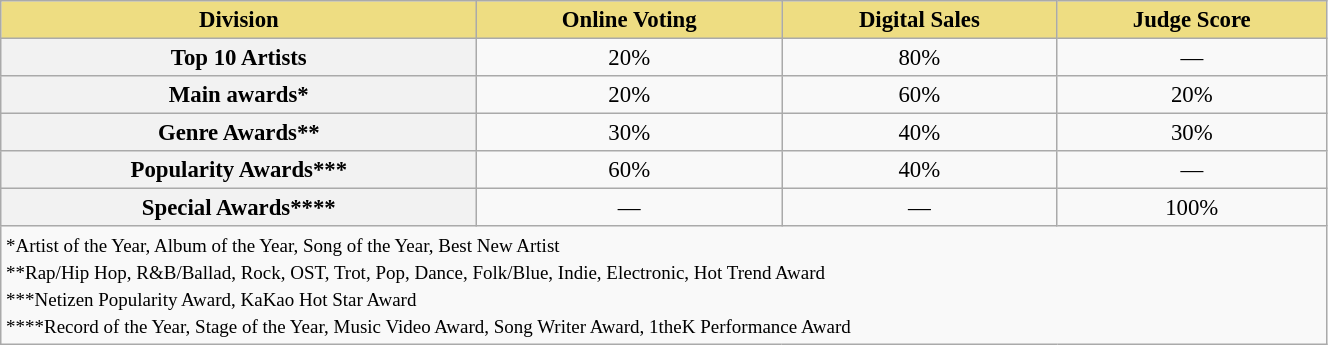<table class="wikitable"  style="width:70%; text-align:center; font-size:95%">
<tr>
<th style="background:#EEDD82;" ! align="center">Division</th>
<th style="background:#EEDD82;" ! align="center">Online Voting</th>
<th style="background:#EEDD82;" ! align="center">Digital Sales</th>
<th style="background:#EEDD82;" ! align="center">Judge Score</th>
</tr>
<tr>
<th>Top 10 Artists</th>
<td>20%</td>
<td>80%</td>
<td>—</td>
</tr>
<tr>
<th>Main awards*</th>
<td>20%</td>
<td>60%</td>
<td>20%</td>
</tr>
<tr>
<th>Genre Awards**</th>
<td>30%</td>
<td>40%</td>
<td>30%</td>
</tr>
<tr>
<th>Popularity Awards***</th>
<td>60%</td>
<td>40%</td>
<td>—</td>
</tr>
<tr>
<th>Special Awards****</th>
<td>—</td>
<td>—</td>
<td>100%</td>
</tr>
<tr>
<td colspan="4" align="left"><small>*Artist of the Year, Album of the Year, Song of the Year, Best New Artist<br>**Rap/Hip Hop, R&B/Ballad, Rock, OST, Trot, Pop, Dance, Folk/Blue, Indie, Electronic, Hot Trend Award<br>***Netizen Popularity Award, KaKao Hot Star Award<br>****Record of the Year, Stage of the Year, Music Video Award, Song Writer Award, 1theK Performance Award</small></td>
</tr>
</table>
